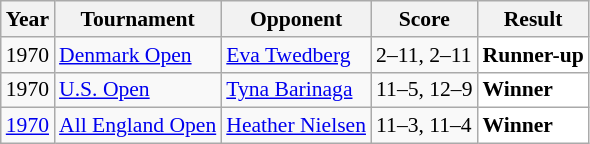<table class="sortable wikitable" style="font-size: 90%;">
<tr>
<th>Year</th>
<th>Tournament</th>
<th>Opponent</th>
<th>Score</th>
<th>Result</th>
</tr>
<tr>
<td align="center">1970</td>
<td align="left"><a href='#'>Denmark Open</a></td>
<td align="left"> <a href='#'>Eva Twedberg</a></td>
<td align="left">2–11, 2–11</td>
<td style="text-align:left; background:white"> <strong>Runner-up</strong></td>
</tr>
<tr>
<td align="center">1970</td>
<td align="left"><a href='#'>U.S. Open</a></td>
<td align="left"> <a href='#'>Tyna Barinaga</a></td>
<td align="left">11–5, 12–9</td>
<td style="text-align:left; background:white"> <strong>Winner</strong></td>
</tr>
<tr>
<td align="center"><a href='#'>1970</a></td>
<td align="left"><a href='#'>All England Open</a></td>
<td align="left"> <a href='#'>Heather Nielsen</a></td>
<td align="left">11–3, 11–4</td>
<td style="text-align:left; background:white"> <strong>Winner</strong></td>
</tr>
</table>
